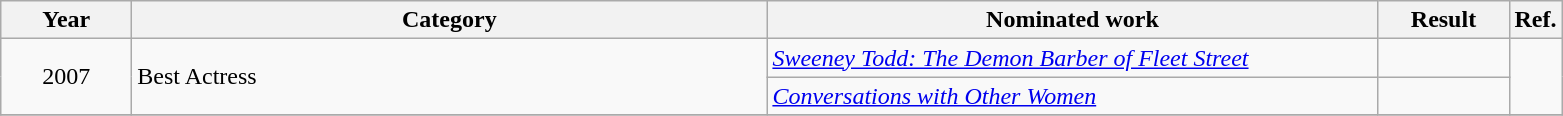<table class=wikitable>
<tr>
<th scope="col" style="width:5em;">Year</th>
<th scope="col" style="width:26em;">Category</th>
<th scope="col" style="width:25em;">Nominated work</th>
<th scope="col" style="width:5em;">Result</th>
<th>Ref.</th>
</tr>
<tr>
<td style="text-align:center;", rowspan=2>2007</td>
<td rowspan="2">Best Actress</td>
<td><em><a href='#'>Sweeney Todd: The Demon Barber of Fleet Street</a></em></td>
<td></td>
<td rowspan=2></td>
</tr>
<tr>
<td><em><a href='#'>Conversations with Other Women</a></em></td>
<td></td>
</tr>
<tr>
</tr>
</table>
